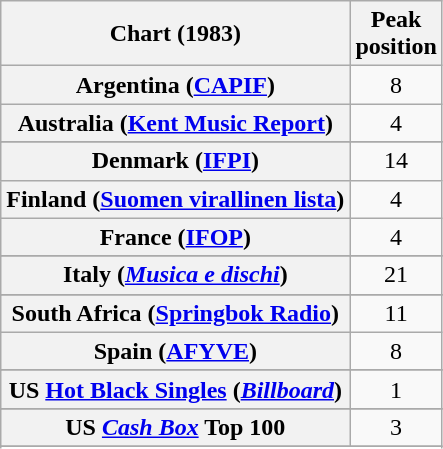<table class="wikitable plainrowheaders sortable">
<tr>
<th>Chart (1983)</th>
<th>Peak<br>position</th>
</tr>
<tr>
<th scope="row">Argentina (<a href='#'>CAPIF</a>)</th>
<td align="center">8</td>
</tr>
<tr>
<th scope="row">Australia (<a href='#'>Kent Music Report</a>)</th>
<td align="center">4</td>
</tr>
<tr>
</tr>
<tr>
</tr>
<tr>
<th scope="row">Denmark (<a href='#'>IFPI</a>)</th>
<td align="center">14</td>
</tr>
<tr>
<th scope="row">Finland (<a href='#'>Suomen virallinen lista</a>)</th>
<td align="center">4</td>
</tr>
<tr>
<th scope="row">France (<a href='#'>IFOP</a>)</th>
<td align="center">4</td>
</tr>
<tr>
</tr>
<tr>
<th scope="row">Italy (<em><a href='#'>Musica e dischi</a></em>)</th>
<td align="center">21</td>
</tr>
<tr>
</tr>
<tr>
</tr>
<tr>
</tr>
<tr>
</tr>
<tr>
<th scope="row">South Africa (<a href='#'>Springbok Radio</a>)</th>
<td align="center">11</td>
</tr>
<tr>
<th scope="row">Spain (<a href='#'>AFYVE</a>)</th>
<td align="center">8</td>
</tr>
<tr>
</tr>
<tr>
</tr>
<tr>
</tr>
<tr>
</tr>
<tr>
<th scope="row">US <a href='#'>Hot Black Singles</a> (<em><a href='#'>Billboard</a></em>)</th>
<td align="center">1</td>
</tr>
<tr>
</tr>
<tr>
<th scope="row">US <em><a href='#'>Cash Box</a></em> Top 100</th>
<td align="center">3</td>
</tr>
<tr>
</tr>
<tr>
</tr>
</table>
